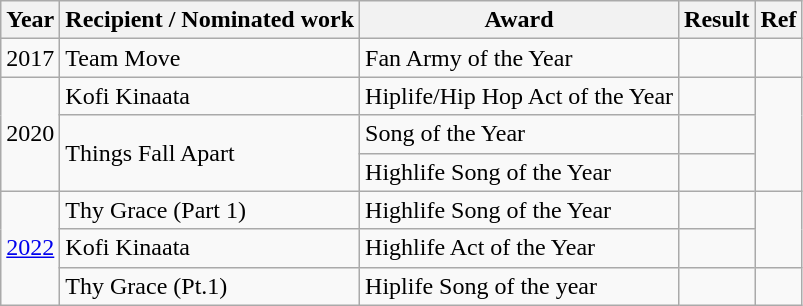<table class="wikitable">
<tr>
<th>Year</th>
<th>Recipient / Nominated work</th>
<th>Award</th>
<th>Result</th>
<th>Ref</th>
</tr>
<tr>
<td>2017</td>
<td>Team Move</td>
<td>Fan Army of the Year</td>
<td></td>
<td></td>
</tr>
<tr>
<td rowspan="3">2020</td>
<td>Kofi Kinaata</td>
<td>Hiplife/Hip Hop Act of the Year</td>
<td></td>
<td rowspan="3"></td>
</tr>
<tr>
<td rowspan="2">Things Fall Apart</td>
<td>Song of the Year</td>
<td></td>
</tr>
<tr>
<td>Highlife Song of the Year</td>
<td></td>
</tr>
<tr>
<td rowspan="3"><a href='#'>2022</a></td>
<td>Thy Grace (Part 1)</td>
<td>Highlife Song of the Year</td>
<td></td>
<td rowspan="2"></td>
</tr>
<tr>
<td>Kofi Kinaata</td>
<td>Highlife Act of the Year</td>
<td></td>
</tr>
<tr>
<td>Thy Grace (Pt.1)</td>
<td>Hiplife Song of the year</td>
<td></td>
<td></td>
</tr>
</table>
